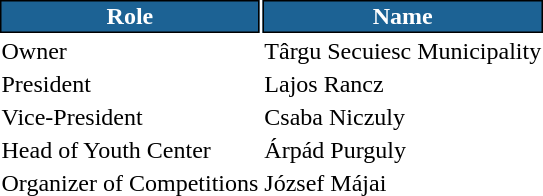<table class="toccolours">
<tr>
<th style="background:#1c6294;color:#FFFFFF;border:1px solid #000000">Role</th>
<th style="background:#1c6294;color:#FFFFFF;border:1px solid #000000">Name</th>
</tr>
<tr>
<td>Owner</td>
<td> Târgu Secuiesc Municipality</td>
</tr>
<tr>
<td>President</td>
<td> Lajos Rancz</td>
</tr>
<tr>
<td>Vice-President</td>
<td> Csaba Niczuly</td>
</tr>
<tr>
<td>Head of Youth Center</td>
<td> Árpád Purguly</td>
</tr>
<tr>
<td>Organizer of Competitions</td>
<td> József Májai</td>
</tr>
</table>
